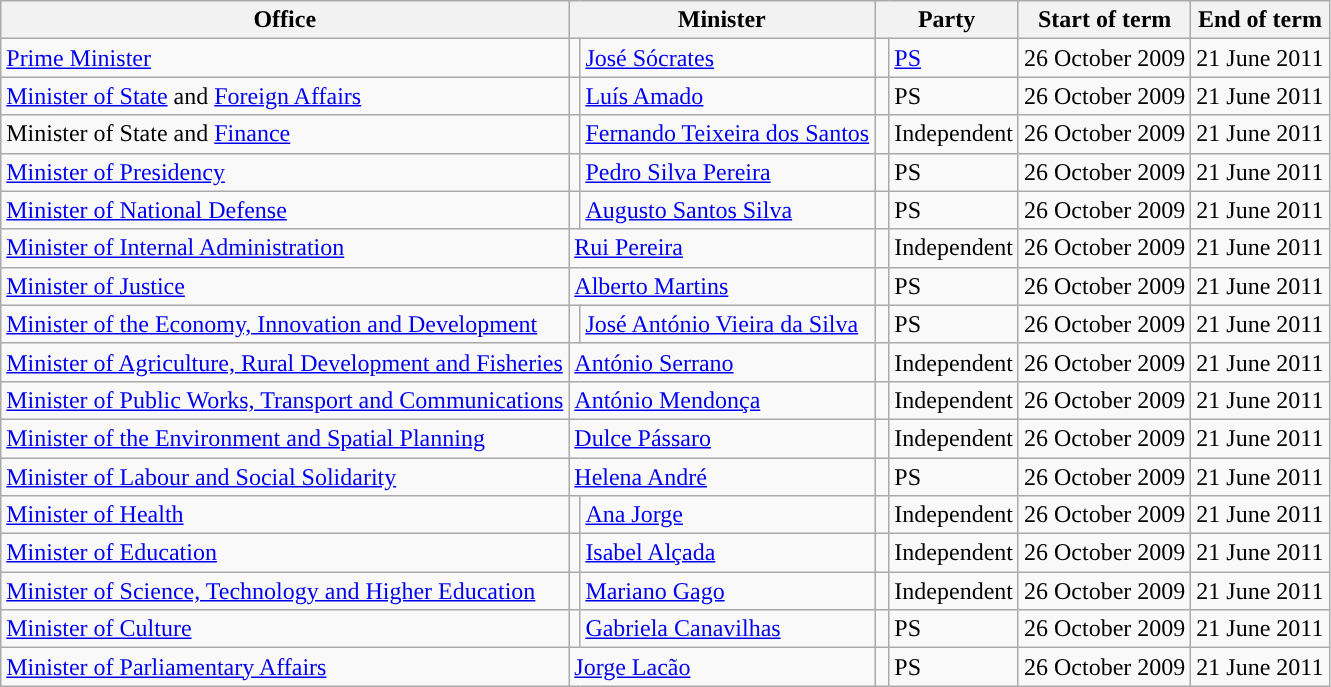<table class="wikitable">
<tr>
<th>Office</th>
<th colspan="2">Minister</th>
<th colspan="2">Party</th>
<th>Start of term</th>
<th>End of term</th>
</tr>
<tr>
<td><a href='#'>Prime Minister</a></td>
<td></td>
<td><a href='#'>José Sócrates</a></td>
<td width="2px" style="background:"><br></td>
<td><a href='#'>PS</a></td>
<td>26 October 2009</td>
<td>21 June 2011</td>
</tr>
<tr>
<td><a href='#'>Minister of State</a> and <a href='#'>Foreign Affairs</a></td>
<td></td>
<td><a href='#'>Luís Amado</a></td>
<td width="2px" style="background:"><br></td>
<td>PS</td>
<td>26 October 2009</td>
<td>21 June 2011</td>
</tr>
<tr>
<td>Minister of State and <a href='#'>Finance</a></td>
<td></td>
<td><a href='#'>Fernando Teixeira dos Santos</a></td>
<td width="2px" style="background:"><br></td>
<td>Independent</td>
<td>26 October 2009</td>
<td>21 June 2011</td>
</tr>
<tr>
<td><a href='#'>Minister of Presidency</a></td>
<td></td>
<td><a href='#'>Pedro Silva Pereira</a></td>
<td width="2px" style="background:"><br></td>
<td>PS</td>
<td>26 October 2009</td>
<td>21 June 2011</td>
</tr>
<tr>
<td><a href='#'>Minister of National Defense</a></td>
<td></td>
<td><a href='#'>Augusto Santos Silva</a></td>
<td width="2px" style="background:"><br></td>
<td>PS</td>
<td>26 October 2009</td>
<td>21 June 2011</td>
</tr>
<tr>
<td><a href='#'>Minister of Internal Administration</a></td>
<td colspan="2"><a href='#'>Rui Pereira</a></td>
<td width="2px" style="background:"><br></td>
<td>Independent</td>
<td>26 October 2009</td>
<td>21 June 2011</td>
</tr>
<tr>
<td><a href='#'>Minister of Justice</a></td>
<td colspan="2"><a href='#'>Alberto Martins</a></td>
<td width="2px" style="background:"><br></td>
<td>PS</td>
<td>26 October 2009</td>
<td>21 June 2011</td>
</tr>
<tr>
<td><a href='#'>Minister of the Economy, Innovation and Development</a></td>
<td></td>
<td><a href='#'>José António Vieira da Silva</a></td>
<td width="2px" style="background:"><br></td>
<td>PS</td>
<td>26 October 2009</td>
<td>21 June 2011</td>
</tr>
<tr>
<td><a href='#'>Minister of Agriculture, Rural Development and Fisheries</a></td>
<td colspan="2"><a href='#'>António Serrano</a></td>
<td width="2px" style="background:"><br></td>
<td>Independent</td>
<td>26 October 2009</td>
<td>21 June 2011</td>
</tr>
<tr>
<td><a href='#'>Minister of Public Works, Transport and Communications</a></td>
<td colspan="2"><a href='#'>António Mendonça</a></td>
<td width="2px" style="background:"><br></td>
<td>Independent</td>
<td>26 October 2009</td>
<td>21 June 2011</td>
</tr>
<tr>
<td><a href='#'>Minister of the Environment and Spatial Planning</a></td>
<td colspan="2"><a href='#'>Dulce Pássaro</a></td>
<td width="2px" style="background:"><br></td>
<td>Independent</td>
<td>26 October 2009</td>
<td>21 June 2011</td>
</tr>
<tr>
<td><a href='#'>Minister of Labour and Social Solidarity</a></td>
<td colspan="2"><a href='#'>Helena André</a></td>
<td width="2px" style="background:"><br></td>
<td>PS</td>
<td>26 October 2009</td>
<td>21 June 2011</td>
</tr>
<tr>
<td><a href='#'>Minister of Health</a></td>
<td></td>
<td><a href='#'>Ana Jorge</a></td>
<td width="2px" style="background:"><br></td>
<td>Independent</td>
<td>26 October 2009</td>
<td>21 June 2011</td>
</tr>
<tr>
<td><a href='#'>Minister of Education</a></td>
<td></td>
<td><a href='#'>Isabel Alçada</a></td>
<td width="2px" style="background:"><br></td>
<td>Independent</td>
<td>26 October 2009</td>
<td>21 June 2011</td>
</tr>
<tr>
<td><a href='#'>Minister of Science, Technology and Higher Education</a></td>
<td></td>
<td><a href='#'>Mariano Gago</a></td>
<td width="2px" style="background:"><br></td>
<td>Independent</td>
<td>26 October 2009</td>
<td>21 June 2011</td>
</tr>
<tr>
<td><a href='#'>Minister of Culture</a></td>
<td></td>
<td><a href='#'>Gabriela Canavilhas</a></td>
<td width="2px" style="background:"><br></td>
<td>PS</td>
<td>26 October 2009</td>
<td>21 June 2011</td>
</tr>
<tr>
<td><a href='#'>Minister of Parliamentary Affairs</a></td>
<td colspan="2"><a href='#'>Jorge Lacão</a></td>
<td width="2px" style="background:"><br></td>
<td>PS</td>
<td>26 October 2009</td>
<td>21 June 2011</td>
</tr>
</table>
